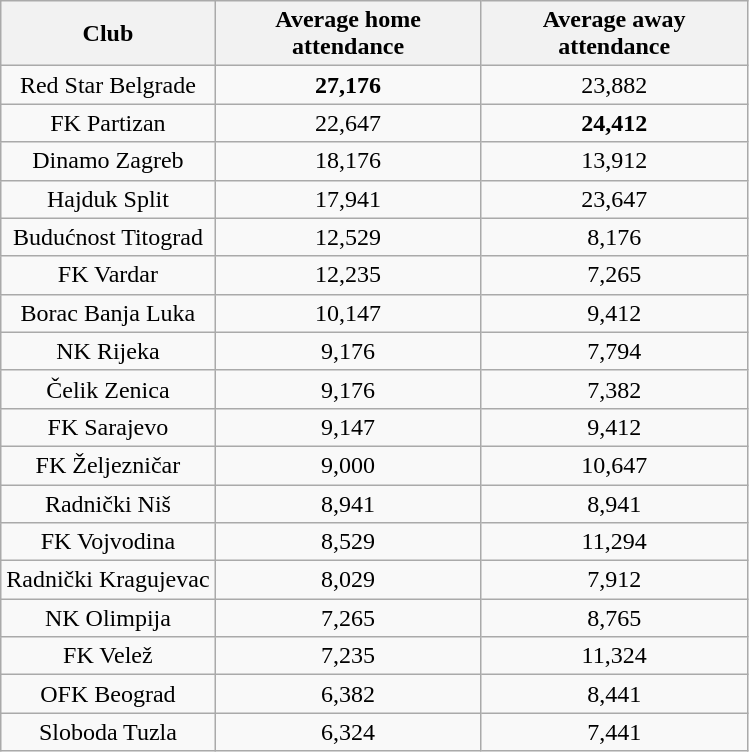<table class="wikitable sortable" style="text-align:center">
<tr>
<th class="unsortable">Club</th>
<th width=170>Average home attendance</th>
<th width=170>Average away attendance</th>
</tr>
<tr>
<td rowspan="1">Red Star Belgrade</td>
<td><strong>27,176</strong></td>
<td>23,882</td>
</tr>
<tr>
<td rowspan="1">FK Partizan</td>
<td>22,647</td>
<td><strong>24,412</strong></td>
</tr>
<tr>
<td rowspan="1">Dinamo Zagreb</td>
<td>18,176</td>
<td>13,912</td>
</tr>
<tr>
<td rowspan="1">Hajduk Split</td>
<td>17,941</td>
<td>23,647</td>
</tr>
<tr>
<td rowspan="1">Budućnost Titograd</td>
<td>12,529</td>
<td>8,176</td>
</tr>
<tr>
<td rowspan="1">FK Vardar</td>
<td>12,235</td>
<td>7,265</td>
</tr>
<tr>
<td rowspan="1">Borac Banja Luka</td>
<td>10,147</td>
<td>9,412</td>
</tr>
<tr>
<td rowspan="1">NK Rijeka</td>
<td>9,176</td>
<td>7,794</td>
</tr>
<tr>
<td rowspan="1">Čelik Zenica</td>
<td>9,176</td>
<td>7,382</td>
</tr>
<tr>
<td rowspan="1">FK Sarajevo</td>
<td>9,147</td>
<td>9,412</td>
</tr>
<tr>
<td rowspan="1">FK Željezničar</td>
<td>9,000</td>
<td>10,647</td>
</tr>
<tr>
<td rowspan="1">Radnički Niš</td>
<td>8,941</td>
<td>8,941</td>
</tr>
<tr>
<td rowspan="1">FK Vojvodina</td>
<td>8,529</td>
<td>11,294</td>
</tr>
<tr>
<td rowspan="1">Radnički Kragujevac</td>
<td>8,029</td>
<td>7,912</td>
</tr>
<tr>
<td rowspan="1">NK Olimpija</td>
<td>7,265</td>
<td>8,765</td>
</tr>
<tr>
<td rowspan="1">FK Velež</td>
<td>7,235</td>
<td>11,324</td>
</tr>
<tr>
<td rowspan="1">OFK Beograd</td>
<td>6,382</td>
<td>8,441</td>
</tr>
<tr>
<td rowspan="1">Sloboda Tuzla</td>
<td>6,324</td>
<td>7,441</td>
</tr>
</table>
